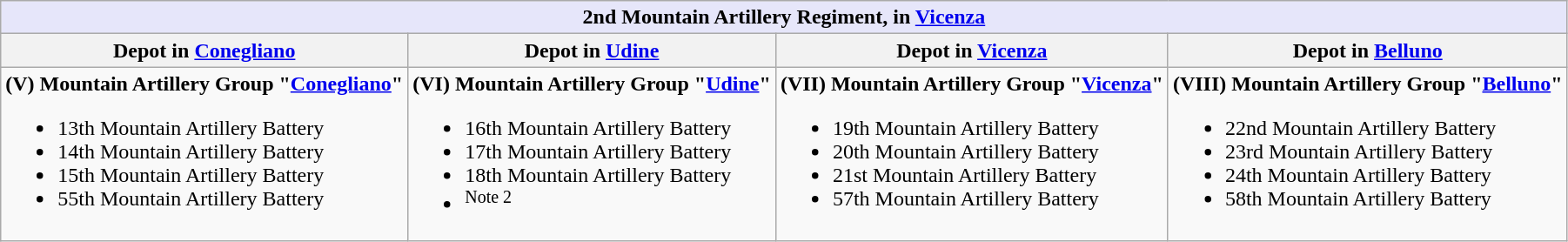<table class="wikitable">
<tr>
<th style="align: center; background: lavender;" colspan="4"><strong>2nd Mountain Artillery Regiment</strong>, in <a href='#'>Vicenza</a></th>
</tr>
<tr>
<th>Depot in <a href='#'>Conegliano</a></th>
<th>Depot in <a href='#'>Udine</a></th>
<th>Depot in <a href='#'>Vicenza</a></th>
<th>Depot in <a href='#'>Belluno</a></th>
</tr>
<tr style="vertical-align: top;">
<td> <strong>(V) Mountain Artillery Group "<a href='#'>Conegliano</a>"</strong><br><ul><li> 13th Mountain Artillery Battery</li><li> 14th Mountain Artillery Battery</li><li> 15th Mountain Artillery Battery</li><li> 55th Mountain Artillery Battery</li></ul></td>
<td> <strong>(VI) Mountain Artillery Group "<a href='#'>Udine</a>"</strong><br><ul><li> 16th Mountain Artillery Battery</li><li> 17th Mountain Artillery Battery</li><li> 18th Mountain Artillery Battery</li><li><sup>Note 2</sup></li></ul></td>
<td> <strong>(VII) Mountain Artillery Group "<a href='#'>Vicenza</a>"</strong><br><ul><li> 19th Mountain Artillery Battery</li><li> 20th Mountain Artillery Battery</li><li> 21st Mountain Artillery Battery</li><li> 57th Mountain Artillery Battery</li></ul></td>
<td> <strong> (VIII) Mountain Artillery Group "<a href='#'>Belluno</a>"</strong><br><ul><li> 22nd Mountain Artillery Battery</li><li> 23rd Mountain Artillery Battery</li><li> 24th Mountain Artillery Battery</li><li> 58th Mountain Artillery Battery</li></ul></td>
</tr>
</table>
